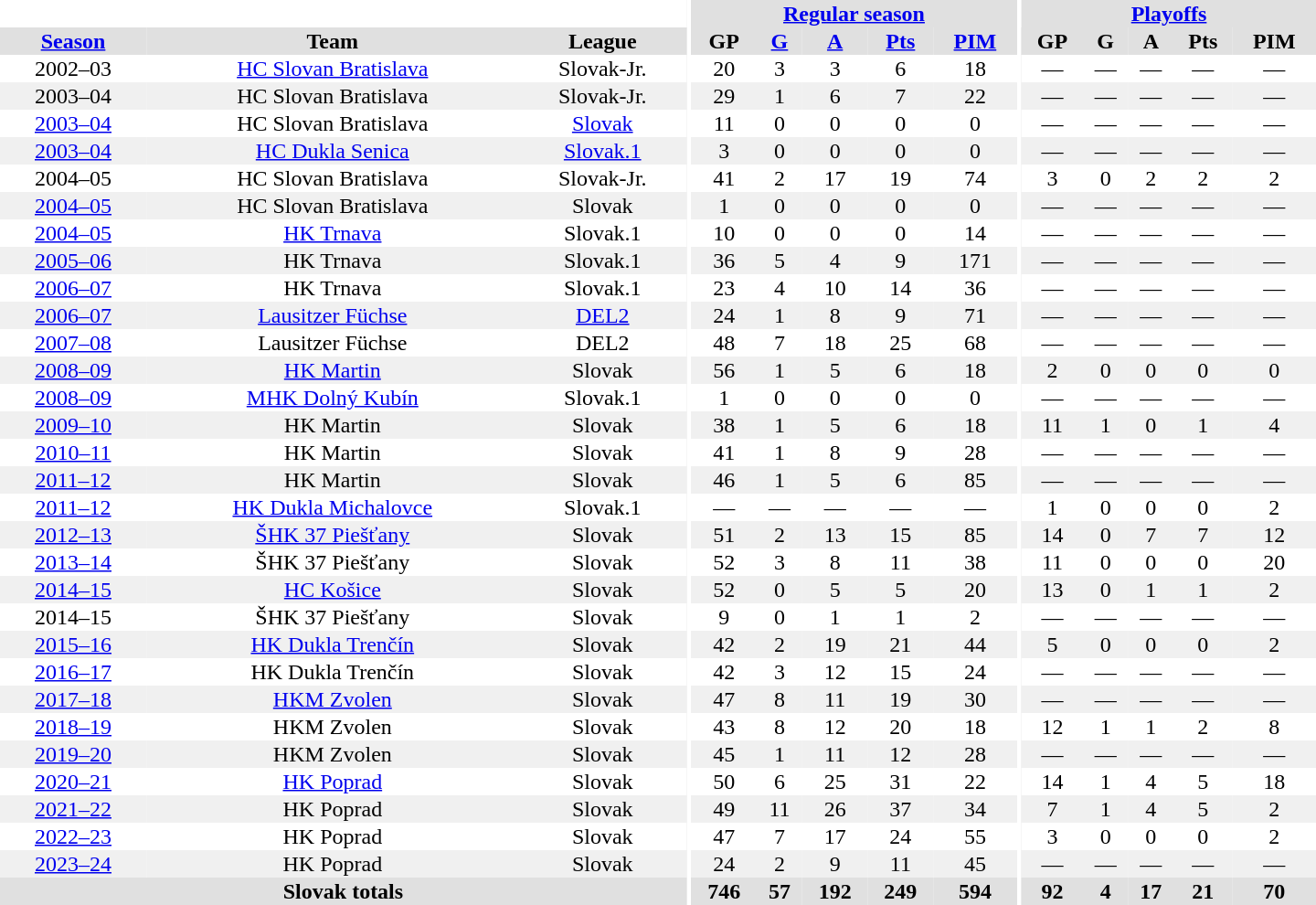<table border="0" cellpadding="1" cellspacing="0" style="text-align:center; width:60em">
<tr bgcolor="#e0e0e0">
<th colspan="3" bgcolor="#ffffff"></th>
<th rowspan="99" bgcolor="#ffffff"></th>
<th colspan="5"><a href='#'>Regular season</a></th>
<th rowspan="99" bgcolor="#ffffff"></th>
<th colspan="5"><a href='#'>Playoffs</a></th>
</tr>
<tr bgcolor="#e0e0e0">
<th><a href='#'>Season</a></th>
<th>Team</th>
<th>League</th>
<th>GP</th>
<th><a href='#'>G</a></th>
<th><a href='#'>A</a></th>
<th><a href='#'>Pts</a></th>
<th><a href='#'>PIM</a></th>
<th>GP</th>
<th>G</th>
<th>A</th>
<th>Pts</th>
<th>PIM</th>
</tr>
<tr>
<td>2002–03</td>
<td><a href='#'>HC Slovan Bratislava</a></td>
<td>Slovak-Jr.</td>
<td>20</td>
<td>3</td>
<td>3</td>
<td>6</td>
<td>18</td>
<td>—</td>
<td>—</td>
<td>—</td>
<td>—</td>
<td>—</td>
</tr>
<tr bgcolor="#f0f0f0">
<td>2003–04</td>
<td>HC Slovan Bratislava</td>
<td>Slovak-Jr.</td>
<td>29</td>
<td>1</td>
<td>6</td>
<td>7</td>
<td>22</td>
<td>—</td>
<td>—</td>
<td>—</td>
<td>—</td>
<td>—</td>
</tr>
<tr>
<td><a href='#'>2003–04</a></td>
<td>HC Slovan Bratislava</td>
<td><a href='#'>Slovak</a></td>
<td>11</td>
<td>0</td>
<td>0</td>
<td>0</td>
<td>0</td>
<td>—</td>
<td>—</td>
<td>—</td>
<td>—</td>
<td>—</td>
</tr>
<tr bgcolor="#f0f0f0">
<td><a href='#'>2003–04</a></td>
<td><a href='#'>HC Dukla Senica</a></td>
<td><a href='#'>Slovak.1</a></td>
<td>3</td>
<td>0</td>
<td>0</td>
<td>0</td>
<td>0</td>
<td>—</td>
<td>—</td>
<td>—</td>
<td>—</td>
<td>—</td>
</tr>
<tr>
<td>2004–05</td>
<td>HC Slovan Bratislava</td>
<td>Slovak-Jr.</td>
<td>41</td>
<td>2</td>
<td>17</td>
<td>19</td>
<td>74</td>
<td>3</td>
<td>0</td>
<td>2</td>
<td>2</td>
<td>2</td>
</tr>
<tr bgcolor="#f0f0f0">
<td><a href='#'>2004–05</a></td>
<td>HC Slovan Bratislava</td>
<td>Slovak</td>
<td>1</td>
<td>0</td>
<td>0</td>
<td>0</td>
<td>0</td>
<td>—</td>
<td>—</td>
<td>—</td>
<td>—</td>
<td>—</td>
</tr>
<tr>
<td><a href='#'>2004–05</a></td>
<td><a href='#'>HK Trnava</a></td>
<td>Slovak.1</td>
<td>10</td>
<td>0</td>
<td>0</td>
<td>0</td>
<td>14</td>
<td>—</td>
<td>—</td>
<td>—</td>
<td>—</td>
<td>—</td>
</tr>
<tr bgcolor="#f0f0f0">
<td><a href='#'>2005–06</a></td>
<td>HK Trnava</td>
<td>Slovak.1</td>
<td>36</td>
<td>5</td>
<td>4</td>
<td>9</td>
<td>171</td>
<td>—</td>
<td>—</td>
<td>—</td>
<td>—</td>
<td>—</td>
</tr>
<tr>
<td><a href='#'>2006–07</a></td>
<td>HK Trnava</td>
<td>Slovak.1</td>
<td>23</td>
<td>4</td>
<td>10</td>
<td>14</td>
<td>36</td>
<td>—</td>
<td>—</td>
<td>—</td>
<td>—</td>
<td>—</td>
</tr>
<tr bgcolor="#f0f0f0">
<td><a href='#'>2006–07</a></td>
<td><a href='#'>Lausitzer Füchse</a></td>
<td><a href='#'>DEL2</a></td>
<td>24</td>
<td>1</td>
<td>8</td>
<td>9</td>
<td>71</td>
<td>—</td>
<td>—</td>
<td>—</td>
<td>—</td>
<td>—</td>
</tr>
<tr>
<td><a href='#'>2007–08</a></td>
<td>Lausitzer Füchse</td>
<td>DEL2</td>
<td>48</td>
<td>7</td>
<td>18</td>
<td>25</td>
<td>68</td>
<td>—</td>
<td>—</td>
<td>—</td>
<td>—</td>
<td>—</td>
</tr>
<tr bgcolor="#f0f0f0">
<td><a href='#'>2008–09</a></td>
<td><a href='#'>HK Martin</a></td>
<td>Slovak</td>
<td>56</td>
<td>1</td>
<td>5</td>
<td>6</td>
<td>18</td>
<td>2</td>
<td>0</td>
<td>0</td>
<td>0</td>
<td>0</td>
</tr>
<tr>
<td><a href='#'>2008–09</a></td>
<td><a href='#'>MHK Dolný Kubín</a></td>
<td>Slovak.1</td>
<td>1</td>
<td>0</td>
<td>0</td>
<td>0</td>
<td>0</td>
<td>—</td>
<td>—</td>
<td>—</td>
<td>—</td>
<td>—</td>
</tr>
<tr bgcolor="#f0f0f0">
<td><a href='#'>2009–10</a></td>
<td>HK Martin</td>
<td>Slovak</td>
<td>38</td>
<td>1</td>
<td>5</td>
<td>6</td>
<td>18</td>
<td>11</td>
<td>1</td>
<td>0</td>
<td>1</td>
<td>4</td>
</tr>
<tr>
<td><a href='#'>2010–11</a></td>
<td>HK Martin</td>
<td>Slovak</td>
<td>41</td>
<td>1</td>
<td>8</td>
<td>9</td>
<td>28</td>
<td>—</td>
<td>—</td>
<td>—</td>
<td>—</td>
<td>—</td>
</tr>
<tr bgcolor="#f0f0f0">
<td><a href='#'>2011–12</a></td>
<td>HK Martin</td>
<td>Slovak</td>
<td>46</td>
<td>1</td>
<td>5</td>
<td>6</td>
<td>85</td>
<td>—</td>
<td>—</td>
<td>—</td>
<td>—</td>
<td>—</td>
</tr>
<tr>
<td><a href='#'>2011–12</a></td>
<td><a href='#'>HK Dukla Michalovce</a></td>
<td>Slovak.1</td>
<td>—</td>
<td>—</td>
<td>—</td>
<td>—</td>
<td>—</td>
<td>1</td>
<td>0</td>
<td>0</td>
<td>0</td>
<td>2</td>
</tr>
<tr bgcolor="#f0f0f0">
<td><a href='#'>2012–13</a></td>
<td><a href='#'>ŠHK 37 Piešťany</a></td>
<td>Slovak</td>
<td>51</td>
<td>2</td>
<td>13</td>
<td>15</td>
<td>85</td>
<td>14</td>
<td>0</td>
<td>7</td>
<td>7</td>
<td>12</td>
</tr>
<tr>
<td><a href='#'>2013–14</a></td>
<td>ŠHK 37 Piešťany</td>
<td>Slovak</td>
<td>52</td>
<td>3</td>
<td>8</td>
<td>11</td>
<td>38</td>
<td>11</td>
<td>0</td>
<td>0</td>
<td>0</td>
<td>20</td>
</tr>
<tr bgcolor="#f0f0f0">
<td><a href='#'>2014–15</a></td>
<td><a href='#'>HC Košice</a></td>
<td>Slovak</td>
<td>52</td>
<td>0</td>
<td>5</td>
<td>5</td>
<td>20</td>
<td>13</td>
<td>0</td>
<td>1</td>
<td>1</td>
<td>2</td>
</tr>
<tr>
<td>2014–15</td>
<td>ŠHK 37 Piešťany</td>
<td>Slovak</td>
<td>9</td>
<td>0</td>
<td>1</td>
<td>1</td>
<td>2</td>
<td>—</td>
<td>—</td>
<td>—</td>
<td>—</td>
<td>—</td>
</tr>
<tr bgcolor="#f0f0f0">
<td><a href='#'>2015–16</a></td>
<td><a href='#'>HK Dukla Trenčín</a></td>
<td>Slovak</td>
<td>42</td>
<td>2</td>
<td>19</td>
<td>21</td>
<td>44</td>
<td>5</td>
<td>0</td>
<td>0</td>
<td>0</td>
<td>2</td>
</tr>
<tr>
<td><a href='#'>2016–17</a></td>
<td>HK Dukla Trenčín</td>
<td>Slovak</td>
<td>42</td>
<td>3</td>
<td>12</td>
<td>15</td>
<td>24</td>
<td>—</td>
<td>—</td>
<td>—</td>
<td>—</td>
<td>—</td>
</tr>
<tr bgcolor="#f0f0f0">
<td><a href='#'>2017–18</a></td>
<td><a href='#'>HKM Zvolen</a></td>
<td>Slovak</td>
<td>47</td>
<td>8</td>
<td>11</td>
<td>19</td>
<td>30</td>
<td>—</td>
<td>—</td>
<td>—</td>
<td>—</td>
<td>—</td>
</tr>
<tr>
<td><a href='#'>2018–19</a></td>
<td>HKM Zvolen</td>
<td>Slovak</td>
<td>43</td>
<td>8</td>
<td>12</td>
<td>20</td>
<td>18</td>
<td>12</td>
<td>1</td>
<td>1</td>
<td>2</td>
<td>8</td>
</tr>
<tr bgcolor="#f0f0f0">
<td><a href='#'>2019–20</a></td>
<td>HKM Zvolen</td>
<td>Slovak</td>
<td>45</td>
<td>1</td>
<td>11</td>
<td>12</td>
<td>28</td>
<td>—</td>
<td>—</td>
<td>—</td>
<td>—</td>
<td>—</td>
</tr>
<tr>
<td><a href='#'>2020–21</a></td>
<td><a href='#'>HK Poprad</a></td>
<td>Slovak</td>
<td>50</td>
<td>6</td>
<td>25</td>
<td>31</td>
<td>22</td>
<td>14</td>
<td>1</td>
<td>4</td>
<td>5</td>
<td>18</td>
</tr>
<tr bgcolor="#f0f0f0">
<td><a href='#'>2021–22</a></td>
<td>HK Poprad</td>
<td>Slovak</td>
<td>49</td>
<td>11</td>
<td>26</td>
<td>37</td>
<td>34</td>
<td>7</td>
<td>1</td>
<td>4</td>
<td>5</td>
<td>2</td>
</tr>
<tr>
<td><a href='#'>2022–23</a></td>
<td>HK Poprad</td>
<td>Slovak</td>
<td>47</td>
<td>7</td>
<td>17</td>
<td>24</td>
<td>55</td>
<td>3</td>
<td>0</td>
<td>0</td>
<td>0</td>
<td>2</td>
</tr>
<tr bgcolor="#f0f0f0">
<td><a href='#'>2023–24</a></td>
<td>HK Poprad</td>
<td>Slovak</td>
<td>24</td>
<td>2</td>
<td>9</td>
<td>11</td>
<td>45</td>
<td>—</td>
<td>—</td>
<td>—</td>
<td>—</td>
<td>—</td>
</tr>
<tr bgcolor="#e0e0e0">
<th colspan="3">Slovak totals</th>
<th>746</th>
<th>57</th>
<th>192</th>
<th>249</th>
<th>594</th>
<th>92</th>
<th>4</th>
<th>17</th>
<th>21</th>
<th>70</th>
</tr>
</table>
